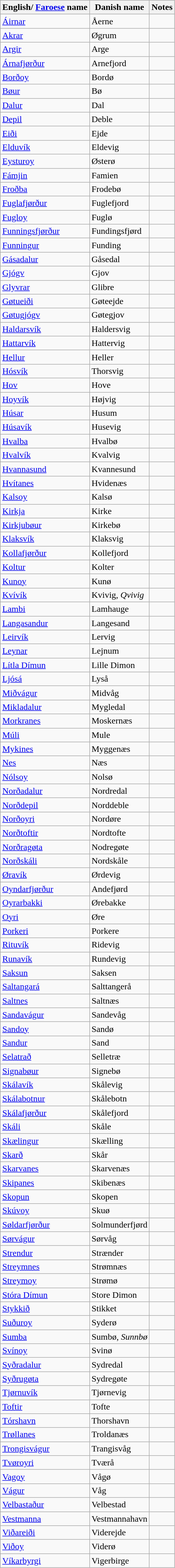<table class="wikitable sortable mw-collapsible">
<tr>
<th>English/ <a href='#'>Faroese</a> name</th>
<th>Danish name</th>
<th>Notes</th>
</tr>
<tr>
<td><a href='#'>Áirnar</a></td>
<td>Åerne</td>
<td></td>
</tr>
<tr>
<td><a href='#'>Akrar</a></td>
<td>Øgrum</td>
<td></td>
</tr>
<tr>
<td><a href='#'>Argir</a></td>
<td>Arge</td>
<td></td>
</tr>
<tr>
<td><a href='#'>Árnafjørður</a></td>
<td>Arnefjord</td>
<td></td>
</tr>
<tr>
<td><a href='#'>Borðoy</a></td>
<td>Bordø</td>
<td></td>
</tr>
<tr>
<td><a href='#'>Bøur</a></td>
<td>Bø</td>
<td></td>
</tr>
<tr>
<td><a href='#'>Dalur</a></td>
<td>Dal</td>
<td></td>
</tr>
<tr>
<td><a href='#'>Depil</a></td>
<td>Deble</td>
<td></td>
</tr>
<tr>
<td><a href='#'>Eiði</a></td>
<td>Ejde</td>
<td></td>
</tr>
<tr>
<td><a href='#'>Elduvík</a></td>
<td>Eldevig</td>
<td></td>
</tr>
<tr>
<td><a href='#'>Eysturoy</a></td>
<td>Østerø</td>
<td></td>
</tr>
<tr>
<td><a href='#'>Fámjin</a></td>
<td>Famien</td>
<td></td>
</tr>
<tr>
<td><a href='#'>Froðba</a></td>
<td>Frodebø</td>
<td></td>
</tr>
<tr>
<td><a href='#'>Fuglafjørður</a></td>
<td>Fuglefjord</td>
<td></td>
</tr>
<tr>
<td><a href='#'>Fugloy</a></td>
<td>Fuglø</td>
<td></td>
</tr>
<tr>
<td><a href='#'>Funningsfjørður</a></td>
<td>Fundingsfjørd</td>
<td></td>
</tr>
<tr>
<td><a href='#'>Funningur</a></td>
<td>Funding</td>
<td></td>
</tr>
<tr>
<td><a href='#'>Gásadalur</a></td>
<td>Gåsedal</td>
<td></td>
</tr>
<tr>
<td><a href='#'>Gjógv</a></td>
<td>Gjov</td>
<td></td>
</tr>
<tr>
<td><a href='#'>Glyvrar</a></td>
<td>Glibre</td>
<td></td>
</tr>
<tr>
<td><a href='#'>Gøtueiði</a></td>
<td>Gøteejde</td>
<td></td>
</tr>
<tr>
<td><a href='#'>Gøtugjógv</a></td>
<td>Gøtegjov</td>
<td></td>
</tr>
<tr>
<td><a href='#'>Haldarsvík</a></td>
<td>Haldersvig</td>
<td></td>
</tr>
<tr>
<td><a href='#'>Hattarvík</a></td>
<td>Hattervig</td>
<td></td>
</tr>
<tr>
<td><a href='#'>Hellur</a></td>
<td>Heller</td>
<td></td>
</tr>
<tr>
<td><a href='#'>Hósvík</a></td>
<td>Thorsvig</td>
<td></td>
</tr>
<tr>
<td><a href='#'>Hov</a></td>
<td>Hove</td>
<td></td>
</tr>
<tr>
<td><a href='#'>Hoyvík</a></td>
<td>Højvig</td>
<td></td>
</tr>
<tr>
<td><a href='#'>Húsar</a></td>
<td>Husum</td>
<td></td>
</tr>
<tr>
<td><a href='#'>Húsavík</a></td>
<td>Husevig</td>
<td></td>
</tr>
<tr>
<td><a href='#'>Hvalba</a></td>
<td>Hvalbø</td>
<td></td>
</tr>
<tr>
<td><a href='#'>Hvalvík</a></td>
<td>Kvalvig</td>
<td></td>
</tr>
<tr>
<td><a href='#'>Hvannasund</a></td>
<td>Kvannesund</td>
<td></td>
</tr>
<tr>
<td><a href='#'>Hvítanes</a></td>
<td>Hvidenæs</td>
<td></td>
</tr>
<tr>
<td><a href='#'>Kalsoy</a></td>
<td>Kalsø</td>
<td></td>
</tr>
<tr>
<td><a href='#'>Kirkja</a></td>
<td>Kirke</td>
<td></td>
</tr>
<tr>
<td><a href='#'>Kirkjubøur</a></td>
<td>Kirkebø</td>
<td></td>
</tr>
<tr>
<td><a href='#'>Klaksvík</a></td>
<td>Klaksvig</td>
<td></td>
</tr>
<tr>
<td><a href='#'>Kollafjørður</a></td>
<td>Kollefjord</td>
<td></td>
</tr>
<tr>
<td><a href='#'>Koltur</a></td>
<td>Kolter</td>
<td></td>
</tr>
<tr>
<td><a href='#'>Kunoy</a></td>
<td>Kunø</td>
<td></td>
</tr>
<tr>
<td><a href='#'>Kvívík</a></td>
<td>Kvivig, <em>Qvivig</em></td>
<td></td>
</tr>
<tr>
<td><a href='#'>Lambi</a></td>
<td>Lamhauge</td>
<td></td>
</tr>
<tr>
<td><a href='#'>Langasandur</a></td>
<td>Langesand</td>
<td></td>
</tr>
<tr>
<td><a href='#'>Leirvík</a></td>
<td>Lervig</td>
<td></td>
</tr>
<tr>
<td><a href='#'>Leynar</a></td>
<td>Lejnum</td>
<td></td>
</tr>
<tr>
<td><a href='#'>Lítla Dímun</a></td>
<td>Lille Dimon</td>
<td></td>
</tr>
<tr>
<td><a href='#'>Ljósá</a></td>
<td>Lyså</td>
<td></td>
</tr>
<tr>
<td><a href='#'>Miðvágur</a></td>
<td>Midvåg</td>
<td></td>
</tr>
<tr>
<td><a href='#'>Mikladalur</a></td>
<td>Mygledal</td>
<td></td>
</tr>
<tr>
<td><a href='#'>Morkranes</a></td>
<td>Moskernæs</td>
<td></td>
</tr>
<tr>
<td><a href='#'>Múli</a></td>
<td>Mule</td>
<td></td>
</tr>
<tr>
<td><a href='#'>Mykines</a></td>
<td>Myggenæs</td>
<td></td>
</tr>
<tr>
<td><a href='#'>Nes</a></td>
<td>Næs</td>
<td></td>
</tr>
<tr>
<td><a href='#'>Nólsoy</a></td>
<td>Nolsø</td>
<td></td>
</tr>
<tr>
<td><a href='#'>Norðadalur</a></td>
<td>Nordredal</td>
<td></td>
</tr>
<tr>
<td><a href='#'>Norðdepil</a></td>
<td>Norddeble</td>
<td></td>
</tr>
<tr>
<td><a href='#'>Norðoyri</a></td>
<td>Nordøre</td>
<td></td>
</tr>
<tr>
<td><a href='#'>Norðtoftir</a></td>
<td>Nordtofte</td>
<td></td>
</tr>
<tr>
<td><a href='#'>Norðragøta</a></td>
<td>Nodregøte</td>
<td></td>
</tr>
<tr>
<td><a href='#'>Norðskáli</a></td>
<td>Nordskåle</td>
<td></td>
</tr>
<tr>
<td><a href='#'>Øravík</a></td>
<td>Ørdevig</td>
<td></td>
</tr>
<tr>
<td><a href='#'>Oyndarfjørður</a></td>
<td>Andefjørd</td>
<td></td>
</tr>
<tr>
<td><a href='#'>Oyrarbakki</a></td>
<td>Ørebakke</td>
<td></td>
</tr>
<tr>
<td><a href='#'>Oyri</a></td>
<td>Øre</td>
<td></td>
</tr>
<tr>
<td><a href='#'>Porkeri</a></td>
<td>Porkere</td>
<td></td>
</tr>
<tr>
<td><a href='#'>Rituvík</a></td>
<td>Ridevig</td>
<td></td>
</tr>
<tr>
<td><a href='#'>Runavík</a></td>
<td>Rundevig</td>
<td></td>
</tr>
<tr>
<td><a href='#'>Saksun</a></td>
<td>Saksen</td>
<td></td>
</tr>
<tr>
<td><a href='#'>Saltangará</a></td>
<td>Salttangerå</td>
<td></td>
</tr>
<tr>
<td><a href='#'>Saltnes</a></td>
<td>Saltnæs</td>
<td></td>
</tr>
<tr>
<td><a href='#'>Sandavágur</a></td>
<td>Sandevåg</td>
<td></td>
</tr>
<tr>
<td><a href='#'>Sandoy</a></td>
<td>Sandø</td>
<td></td>
</tr>
<tr>
<td><a href='#'>Sandur</a></td>
<td>Sand</td>
<td></td>
</tr>
<tr>
<td><a href='#'>Selatrað</a></td>
<td>Selletræ</td>
<td></td>
</tr>
<tr>
<td><a href='#'>Signabøur</a></td>
<td>Signebø</td>
<td></td>
</tr>
<tr>
<td><a href='#'>Skálavík</a></td>
<td>Skålevig</td>
<td></td>
</tr>
<tr>
<td><a href='#'>Skálabotnur</a></td>
<td>Skålebotn</td>
<td></td>
</tr>
<tr>
<td><a href='#'>Skálafjørður</a></td>
<td>Skålefjord</td>
<td></td>
</tr>
<tr>
<td><a href='#'>Skáli</a></td>
<td>Skåle</td>
<td></td>
</tr>
<tr>
<td><a href='#'>Skælingur</a></td>
<td>Skælling</td>
<td></td>
</tr>
<tr>
<td><a href='#'>Skarð</a></td>
<td>Skår</td>
<td></td>
</tr>
<tr>
<td><a href='#'>Skarvanes</a></td>
<td>Skarvenæs</td>
<td></td>
</tr>
<tr>
<td><a href='#'>Skipanes</a></td>
<td>Skibenæs</td>
<td></td>
</tr>
<tr>
<td><a href='#'>Skopun</a></td>
<td>Skopen</td>
<td></td>
</tr>
<tr>
<td><a href='#'>Skúvoy</a></td>
<td>Skuø</td>
<td></td>
</tr>
<tr>
<td><a href='#'>Søldarfjørður</a></td>
<td>Solmunderfjørd</td>
<td></td>
</tr>
<tr>
<td><a href='#'>Sørvágur</a></td>
<td>Sørvåg</td>
<td></td>
</tr>
<tr>
<td><a href='#'>Strendur</a></td>
<td>Strænder</td>
<td></td>
</tr>
<tr>
<td><a href='#'>Streymnes</a></td>
<td>Strømnæs</td>
<td></td>
</tr>
<tr>
<td><a href='#'>Streymoy</a></td>
<td>Strømø</td>
<td></td>
</tr>
<tr>
<td><a href='#'>Stóra Dímun</a></td>
<td>Store Dimon</td>
<td></td>
</tr>
<tr>
<td><a href='#'>Stykkið</a></td>
<td>Stikket</td>
<td></td>
</tr>
<tr>
<td><a href='#'>Suðuroy</a></td>
<td>Syderø</td>
<td></td>
</tr>
<tr>
<td><a href='#'>Sumba</a></td>
<td>Sumbø, <em>Sunnbø</em></td>
<td></td>
</tr>
<tr>
<td><a href='#'>Svínoy</a></td>
<td>Svinø</td>
<td></td>
</tr>
<tr>
<td><a href='#'>Syðradalur</a></td>
<td>Sydredal</td>
<td></td>
</tr>
<tr>
<td><a href='#'>Syðrugøta</a></td>
<td>Sydregøte</td>
<td></td>
</tr>
<tr>
<td><a href='#'>Tjørnuvík</a></td>
<td>Tjørnevig</td>
<td></td>
</tr>
<tr>
<td><a href='#'>Toftir</a></td>
<td>Tofte</td>
<td></td>
</tr>
<tr>
<td><a href='#'>Tórshavn</a></td>
<td>Thorshavn</td>
<td></td>
</tr>
<tr>
<td><a href='#'>Trøllanes</a></td>
<td>Troldanæs</td>
<td></td>
</tr>
<tr>
<td><a href='#'>Trongisvágur</a></td>
<td>Trangisvåg</td>
<td></td>
</tr>
<tr>
<td><a href='#'>Tvøroyri</a></td>
<td>Tværå</td>
<td></td>
</tr>
<tr>
<td><a href='#'>Vagoy</a></td>
<td>Vågø</td>
<td></td>
</tr>
<tr>
<td><a href='#'>Vágur</a></td>
<td>Våg</td>
<td></td>
</tr>
<tr>
<td><a href='#'>Velbastaður</a></td>
<td>Velbestad</td>
<td></td>
</tr>
<tr>
<td><a href='#'>Vestmanna</a></td>
<td>Vestmannahavn</td>
<td></td>
</tr>
<tr>
<td><a href='#'>Viðareiði</a></td>
<td>Viderejde</td>
<td></td>
</tr>
<tr>
<td><a href='#'>Viðoy</a></td>
<td>Viderø</td>
<td></td>
</tr>
<tr>
<td><a href='#'>Víkarbyrgi</a></td>
<td>Vigerbirge</td>
<td></td>
</tr>
</table>
